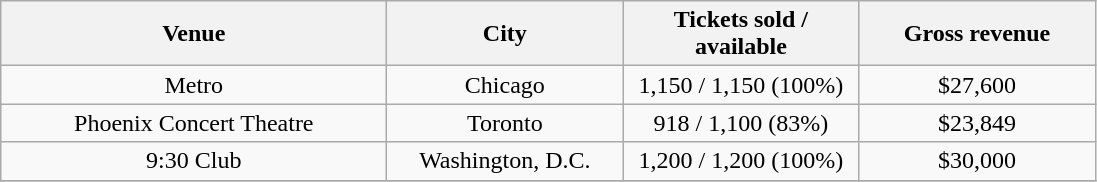<table class="wikitable" style="text-align:center">
<tr>
<th style="width:250px;">Venue</th>
<th style="width:150px;">City</th>
<th style="width:150px;">Tickets sold / available</th>
<th style="width:150px;">Gross revenue</th>
</tr>
<tr>
<td>Metro</td>
<td>Chicago</td>
<td>1,150 / 1,150 (100%)</td>
<td>$27,600</td>
</tr>
<tr>
<td>Phoenix Concert Theatre</td>
<td>Toronto</td>
<td>918 / 1,100 (83%)</td>
<td>$23,849</td>
</tr>
<tr>
<td>9:30 Club</td>
<td>Washington, D.C.</td>
<td>1,200 / 1,200 (100%)</td>
<td>$30,000</td>
</tr>
<tr>
</tr>
</table>
